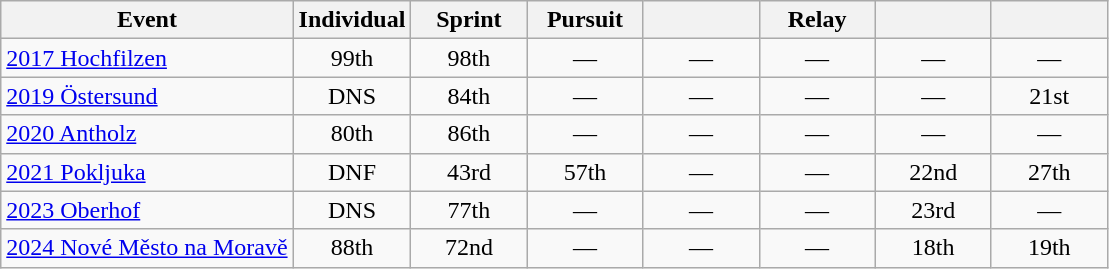<table class="wikitable" style="text-align: center;">
<tr ">
<th>Event</th>
<th style="width:70px;">Individual</th>
<th style="width:70px;">Sprint</th>
<th style="width:70px;">Pursuit</th>
<th style="width:70px;"></th>
<th style="width:70px;">Relay</th>
<th style="width:70px;"></th>
<th style="width:70px;"></th>
</tr>
<tr>
<td align=left> <a href='#'>2017 Hochfilzen</a></td>
<td>99th</td>
<td>98th</td>
<td>—</td>
<td>—</td>
<td>—</td>
<td>—</td>
<td>—</td>
</tr>
<tr>
<td align=left> <a href='#'>2019 Östersund</a></td>
<td>DNS</td>
<td>84th</td>
<td>—</td>
<td>—</td>
<td>—</td>
<td>—</td>
<td>21st</td>
</tr>
<tr>
<td align="left"> <a href='#'>2020 Antholz</a></td>
<td>80th</td>
<td>86th</td>
<td>—</td>
<td>—</td>
<td>—</td>
<td>—</td>
<td>—</td>
</tr>
<tr>
<td align="left"> <a href='#'>2021 Pokljuka</a></td>
<td>DNF</td>
<td>43rd</td>
<td>57th</td>
<td>—</td>
<td>—</td>
<td>22nd</td>
<td>27th</td>
</tr>
<tr>
<td align=left> <a href='#'>2023 Oberhof</a></td>
<td>DNS</td>
<td>77th</td>
<td>—</td>
<td>—</td>
<td>—</td>
<td>23rd</td>
<td>—</td>
</tr>
<tr>
<td align="left"> <a href='#'>2024 Nové Město na Moravě</a></td>
<td>88th</td>
<td>72nd</td>
<td>—</td>
<td>—</td>
<td>—</td>
<td>18th</td>
<td>19th</td>
</tr>
</table>
